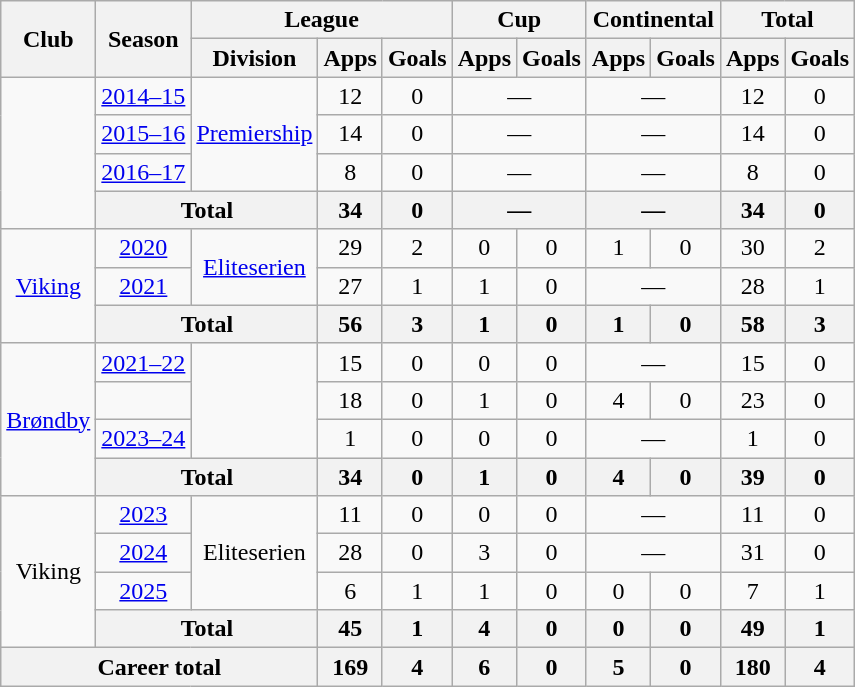<table class="wikitable" style="text-align:center">
<tr>
<th rowspan="2">Club</th>
<th rowspan="2">Season</th>
<th colspan="3">League</th>
<th colspan="2">Cup</th>
<th colspan="2">Continental</th>
<th colspan="2">Total</th>
</tr>
<tr>
<th>Division</th>
<th>Apps</th>
<th>Goals</th>
<th>Apps</th>
<th>Goals</th>
<th>Apps</th>
<th>Goals</th>
<th>Apps</th>
<th>Goals</th>
</tr>
<tr>
<td rowspan="4"></td>
<td><a href='#'>2014–15</a></td>
<td rowspan=3><a href='#'>Premiership</a></td>
<td>12</td>
<td>0</td>
<td colspan="2">—</td>
<td colspan="2">—</td>
<td>12</td>
<td>0</td>
</tr>
<tr>
<td><a href='#'>2015–16</a></td>
<td>14</td>
<td>0</td>
<td colspan="2">—</td>
<td colspan="2">—</td>
<td>14</td>
<td>0</td>
</tr>
<tr>
<td><a href='#'>2016–17</a></td>
<td>8</td>
<td>0</td>
<td colspan="2">—</td>
<td colspan="2">—</td>
<td>8</td>
<td>0</td>
</tr>
<tr>
<th colspan="2">Total</th>
<th>34</th>
<th>0</th>
<th colspan="2">—</th>
<th colspan="2">—</th>
<th>34</th>
<th>0</th>
</tr>
<tr>
<td rowspan="3"><a href='#'>Viking</a></td>
<td><a href='#'>2020</a></td>
<td rowspan=2><a href='#'>Eliteserien</a></td>
<td>29</td>
<td>2</td>
<td>0</td>
<td>0</td>
<td>1</td>
<td>0</td>
<td>30</td>
<td>2</td>
</tr>
<tr>
<td><a href='#'>2021</a></td>
<td>27</td>
<td>1</td>
<td>1</td>
<td>0</td>
<td colspan="2">—</td>
<td>28</td>
<td>1</td>
</tr>
<tr>
<th colspan="2">Total</th>
<th>56</th>
<th>3</th>
<th>1</th>
<th>0</th>
<th>1</th>
<th>0</th>
<th>58</th>
<th>3</th>
</tr>
<tr>
<td rowspan="4"><a href='#'>Brøndby</a></td>
<td><a href='#'>2021–22</a></td>
<td rowspan=3></td>
<td>15</td>
<td>0</td>
<td>0</td>
<td>0</td>
<td colspan="2">—</td>
<td>15</td>
<td>0</td>
</tr>
<tr>
<td></td>
<td>18</td>
<td>0</td>
<td>1</td>
<td>0</td>
<td>4</td>
<td>0</td>
<td>23</td>
<td>0</td>
</tr>
<tr>
<td><a href='#'>2023–24</a></td>
<td>1</td>
<td>0</td>
<td>0</td>
<td>0</td>
<td colspan="2">—</td>
<td>1</td>
<td>0</td>
</tr>
<tr>
<th colspan="2">Total</th>
<th>34</th>
<th>0</th>
<th>1</th>
<th>0</th>
<th>4</th>
<th>0</th>
<th>39</th>
<th>0</th>
</tr>
<tr>
<td rowspan="4">Viking</td>
<td><a href='#'>2023</a></td>
<td rowspan=3>Eliteserien</td>
<td>11</td>
<td>0</td>
<td>0</td>
<td>0</td>
<td colspan="2">—</td>
<td>11</td>
<td>0</td>
</tr>
<tr>
<td><a href='#'>2024</a></td>
<td>28</td>
<td>0</td>
<td>3</td>
<td>0</td>
<td colspan="2">—</td>
<td>31</td>
<td>0</td>
</tr>
<tr>
<td><a href='#'>2025</a></td>
<td>6</td>
<td>1</td>
<td>1</td>
<td>0</td>
<td>0</td>
<td>0</td>
<td>7</td>
<td>1</td>
</tr>
<tr>
<th colspan="2">Total</th>
<th>45</th>
<th>1</th>
<th>4</th>
<th>0</th>
<th>0</th>
<th>0</th>
<th>49</th>
<th>1</th>
</tr>
<tr>
<th colspan="3">Career total</th>
<th>169</th>
<th>4</th>
<th>6</th>
<th>0</th>
<th>5</th>
<th>0</th>
<th>180</th>
<th>4</th>
</tr>
</table>
